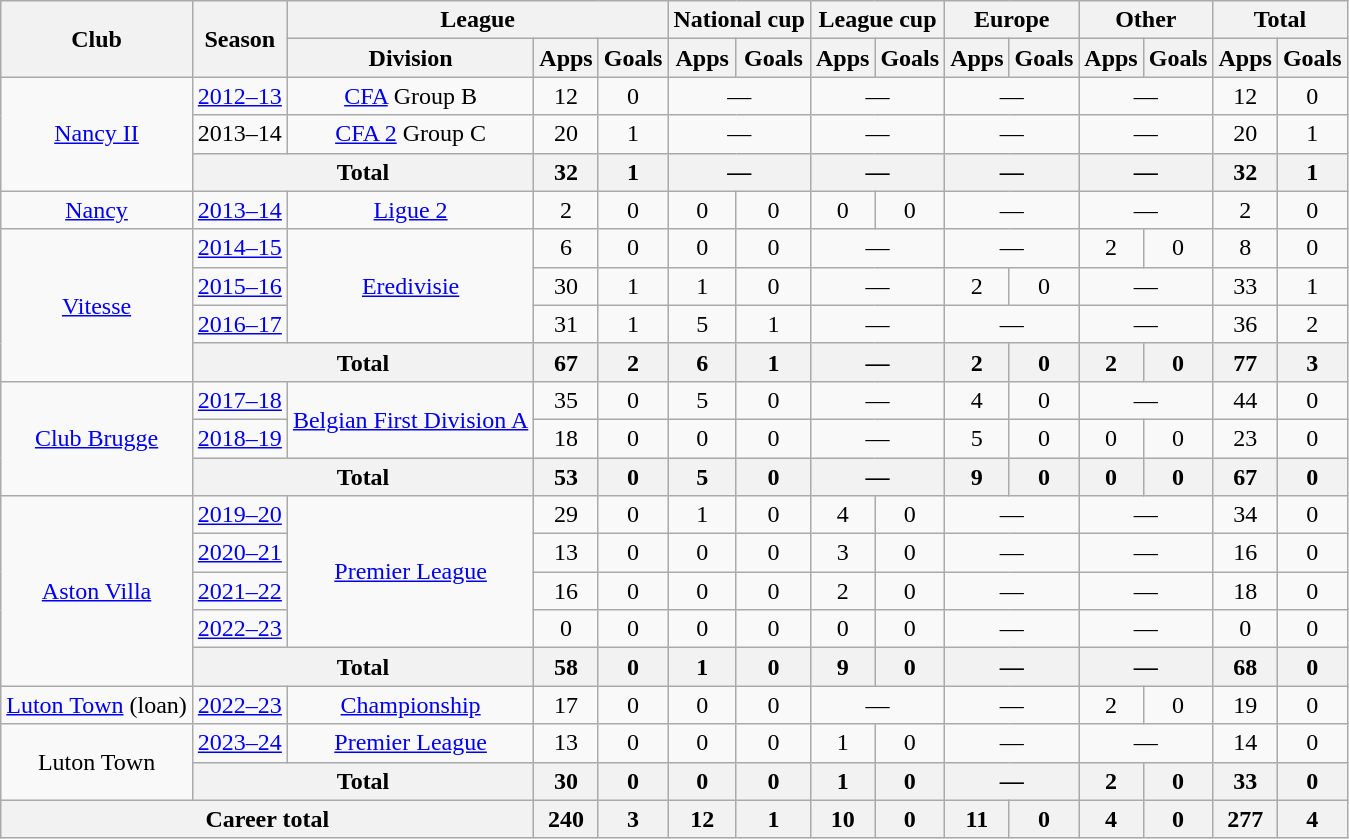<table class="wikitable" style="text-align:center">
<tr>
<th rowspan="2">Club</th>
<th rowspan="2">Season</th>
<th colspan="3">League</th>
<th colspan="2">National cup</th>
<th colspan="2">League cup</th>
<th colspan="2">Europe</th>
<th colspan="2">Other</th>
<th colspan="2">Total</th>
</tr>
<tr>
<th>Division</th>
<th>Apps</th>
<th>Goals</th>
<th>Apps</th>
<th>Goals</th>
<th>Apps</th>
<th>Goals</th>
<th>Apps</th>
<th>Goals</th>
<th>Apps</th>
<th>Goals</th>
<th>Apps</th>
<th>Goals</th>
</tr>
<tr>
<td rowspan="3"><a href='#'>Nancy II</a></td>
<td><a href='#'>2012–13</a></td>
<td><a href='#'>CFA</a> Group B</td>
<td>12</td>
<td>0</td>
<td colspan="2">—</td>
<td colspan="2">—</td>
<td colspan="2">—</td>
<td colspan="2">—</td>
<td>12</td>
<td>0</td>
</tr>
<tr>
<td>2013–14</td>
<td><a href='#'>CFA 2</a> Group C</td>
<td>20</td>
<td>1</td>
<td colspan="2">—</td>
<td colspan="2">—</td>
<td colspan="2">—</td>
<td colspan="2">—</td>
<td>20</td>
<td>1</td>
</tr>
<tr>
<th colspan="2">Total</th>
<th>32</th>
<th>1</th>
<th colspan="2">—</th>
<th colspan="2">—</th>
<th colspan="2">—</th>
<th colspan="2">—</th>
<th>32</th>
<th>1</th>
</tr>
<tr>
<td><a href='#'>Nancy</a></td>
<td><a href='#'>2013–14</a></td>
<td><a href='#'>Ligue 2</a></td>
<td>2</td>
<td>0</td>
<td>0</td>
<td>0</td>
<td>0</td>
<td>0</td>
<td colspan="2">—</td>
<td colspan="2">—</td>
<td>2</td>
<td>0</td>
</tr>
<tr>
<td rowspan="4"><a href='#'>Vitesse</a></td>
<td><a href='#'>2014–15</a></td>
<td rowspan="3"><a href='#'>Eredivisie</a></td>
<td>6</td>
<td>0</td>
<td>0</td>
<td>0</td>
<td colspan="2">—</td>
<td colspan="2">—</td>
<td>2</td>
<td>0</td>
<td>8</td>
<td>0</td>
</tr>
<tr>
<td><a href='#'>2015–16</a></td>
<td>30</td>
<td>1</td>
<td>1</td>
<td>0</td>
<td colspan="2">—</td>
<td>2</td>
<td>0</td>
<td colspan="2">—</td>
<td>33</td>
<td>1</td>
</tr>
<tr>
<td><a href='#'>2016–17</a></td>
<td>31</td>
<td>1</td>
<td>5</td>
<td>1</td>
<td colspan="2">—</td>
<td colspan="2">—</td>
<td colspan="2">—</td>
<td>36</td>
<td>2</td>
</tr>
<tr>
<th colspan="2">Total</th>
<th>67</th>
<th>2</th>
<th>6</th>
<th>1</th>
<th colspan="2">—</th>
<th>2</th>
<th>0</th>
<th>2</th>
<th>0</th>
<th>77</th>
<th>3</th>
</tr>
<tr>
<td rowspan="3"><a href='#'>Club Brugge</a></td>
<td><a href='#'>2017–18</a></td>
<td rowspan="2"><a href='#'>Belgian First Division A</a></td>
<td>35</td>
<td>0</td>
<td>5</td>
<td>0</td>
<td colspan="2">—</td>
<td>4</td>
<td>0</td>
<td colspan="2">—</td>
<td>44</td>
<td>0</td>
</tr>
<tr>
<td><a href='#'>2018–19</a></td>
<td>18</td>
<td>0</td>
<td>0</td>
<td>0</td>
<td colspan="2">—</td>
<td>5</td>
<td>0</td>
<td>0</td>
<td>0</td>
<td>23</td>
<td>0</td>
</tr>
<tr>
<th colspan="2">Total</th>
<th>53</th>
<th>0</th>
<th>5</th>
<th>0</th>
<th colspan="2">—</th>
<th>9</th>
<th>0</th>
<th>0</th>
<th>0</th>
<th>67</th>
<th>0</th>
</tr>
<tr>
<td rowspan="5"><a href='#'>Aston Villa</a></td>
<td><a href='#'>2019–20</a></td>
<td rowspan="4"><a href='#'>Premier League</a></td>
<td>29</td>
<td>0</td>
<td>1</td>
<td>0</td>
<td>4</td>
<td>0</td>
<td colspan="2">—</td>
<td colspan="2">—</td>
<td>34</td>
<td>0</td>
</tr>
<tr>
<td><a href='#'>2020–21</a></td>
<td>13</td>
<td>0</td>
<td>0</td>
<td>0</td>
<td>3</td>
<td>0</td>
<td colspan="2">—</td>
<td colspan="2">—</td>
<td>16</td>
<td>0</td>
</tr>
<tr>
<td><a href='#'>2021–22</a></td>
<td>16</td>
<td>0</td>
<td>0</td>
<td>0</td>
<td>2</td>
<td>0</td>
<td colspan="2">—</td>
<td colspan="2">—</td>
<td>18</td>
<td>0</td>
</tr>
<tr>
<td><a href='#'>2022–23</a></td>
<td>0</td>
<td>0</td>
<td>0</td>
<td>0</td>
<td>0</td>
<td>0</td>
<td colspan="2">—</td>
<td colspan="2">—</td>
<td>0</td>
<td>0</td>
</tr>
<tr>
<th colspan="2">Total</th>
<th>58</th>
<th>0</th>
<th>1</th>
<th>0</th>
<th>9</th>
<th>0</th>
<th colspan="2">—</th>
<th colspan="2">—</th>
<th>68</th>
<th>0</th>
</tr>
<tr>
<td><a href='#'>Luton Town</a> (loan)</td>
<td><a href='#'>2022–23</a></td>
<td><a href='#'>Championship</a></td>
<td>17</td>
<td>0</td>
<td>0</td>
<td>0</td>
<td colspan="2">—</td>
<td colspan="2">—</td>
<td>2</td>
<td>0</td>
<td>19</td>
<td>0</td>
</tr>
<tr>
<td rowspan="2">Luton Town</td>
<td><a href='#'>2023–24</a></td>
<td><a href='#'>Premier League</a></td>
<td>13</td>
<td>0</td>
<td>0</td>
<td>0</td>
<td>1</td>
<td>0</td>
<td colspan="2">—</td>
<td colspan="2">—</td>
<td>14</td>
<td>0</td>
</tr>
<tr>
<th colspan="2">Total</th>
<th>30</th>
<th>0</th>
<th>0</th>
<th>0</th>
<th>1</th>
<th>0</th>
<th colspan="2">—</th>
<th>2</th>
<th>0</th>
<th>33</th>
<th>0</th>
</tr>
<tr>
<th colspan="3">Career total</th>
<th>240</th>
<th>3</th>
<th>12</th>
<th>1</th>
<th>10</th>
<th>0</th>
<th>11</th>
<th>0</th>
<th>4</th>
<th>0</th>
<th>277</th>
<th>4</th>
</tr>
</table>
